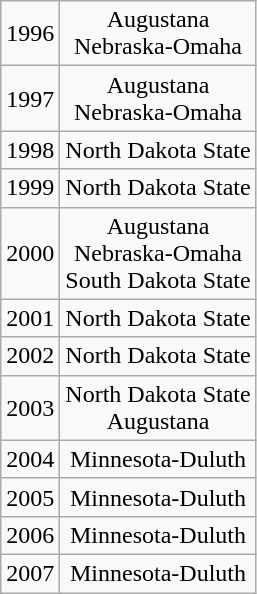<table class="wikitable" style="text-align:center">
<tr>
<td>1996</td>
<td>Augustana<br>Nebraska-Omaha</td>
</tr>
<tr>
<td>1997</td>
<td>Augustana<br>Nebraska-Omaha</td>
</tr>
<tr>
<td>1998</td>
<td>North Dakota State</td>
</tr>
<tr>
<td>1999</td>
<td>North Dakota State</td>
</tr>
<tr>
<td>2000</td>
<td>Augustana<br>Nebraska-Omaha<br>South Dakota State</td>
</tr>
<tr>
<td>2001</td>
<td>North Dakota State</td>
</tr>
<tr>
<td>2002</td>
<td>North Dakota State</td>
</tr>
<tr>
<td>2003</td>
<td>North Dakota State<br>Augustana</td>
</tr>
<tr>
<td>2004</td>
<td>Minnesota-Duluth</td>
</tr>
<tr>
<td>2005</td>
<td>Minnesota-Duluth</td>
</tr>
<tr>
<td>2006</td>
<td>Minnesota-Duluth</td>
</tr>
<tr>
<td>2007</td>
<td>Minnesota-Duluth</td>
</tr>
</table>
